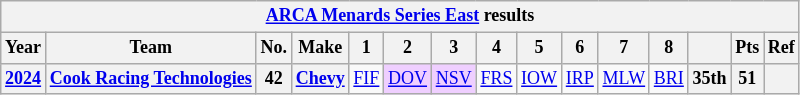<table class="wikitable" style="text-align:center; font-size:75%">
<tr>
<th colspan=15><a href='#'>ARCA Menards Series East</a> results</th>
</tr>
<tr>
<th>Year</th>
<th>Team</th>
<th>No.</th>
<th>Make</th>
<th>1</th>
<th>2</th>
<th>3</th>
<th>4</th>
<th>5</th>
<th>6</th>
<th>7</th>
<th>8</th>
<th></th>
<th>Pts</th>
<th>Ref</th>
</tr>
<tr>
<th><a href='#'>2024</a></th>
<th nowrap><a href='#'>Cook Racing Technologies</a></th>
<th>42</th>
<th><a href='#'>Chevy</a></th>
<td><a href='#'>FIF</a></td>
<td style="background:#EFCFFF;"><a href='#'>DOV</a><br></td>
<td style="background:#EFCFFF;"><a href='#'>NSV</a><br></td>
<td><a href='#'>FRS</a></td>
<td><a href='#'>IOW</a></td>
<td><a href='#'>IRP</a></td>
<td><a href='#'>MLW</a></td>
<td><a href='#'>BRI</a></td>
<th>35th</th>
<th>51</th>
<th></th>
</tr>
</table>
